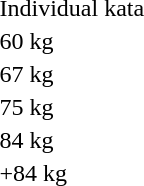<table>
<tr>
<td rowspan=2>Individual kata<br></td>
<td rowspan=2></td>
<td rowspan=2></td>
<td></td>
</tr>
<tr>
<td></td>
</tr>
<tr>
<td rowspan=2>60 kg<br></td>
<td rowspan=2></td>
<td rowspan=2></td>
<td></td>
</tr>
<tr>
<td></td>
</tr>
<tr>
<td rowspan=2>67 kg<br></td>
<td rowspan=2></td>
<td rowspan=2></td>
<td></td>
</tr>
<tr>
<td></td>
</tr>
<tr>
<td rowspan=2>75 kg<br></td>
<td rowspan=2></td>
<td rowspan=2></td>
<td></td>
</tr>
<tr>
<td></td>
</tr>
<tr>
<td rowspan=2>84 kg<br></td>
<td rowspan=2></td>
<td rowspan=2></td>
<td></td>
</tr>
<tr>
<td></td>
</tr>
<tr>
<td rowspan=2>+84 kg<br></td>
<td rowspan=2></td>
<td rowspan=2></td>
<td></td>
</tr>
<tr>
<td></td>
</tr>
</table>
